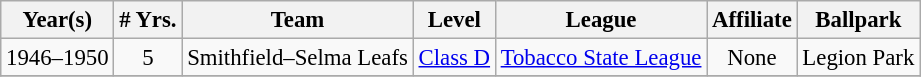<table class="wikitable" style="text-align:center; font-size: 95%;">
<tr>
<th>Year(s)</th>
<th># Yrs.</th>
<th>Team</th>
<th>Level</th>
<th>League</th>
<th>Affiliate</th>
<th>Ballpark</th>
</tr>
<tr>
<td>1946–1950</td>
<td>5</td>
<td>Smithfield–Selma Leafs</td>
<td><a href='#'>Class D</a></td>
<td><a href='#'>Tobacco State League</a></td>
<td>None</td>
<td>Legion Park</td>
</tr>
<tr>
</tr>
</table>
